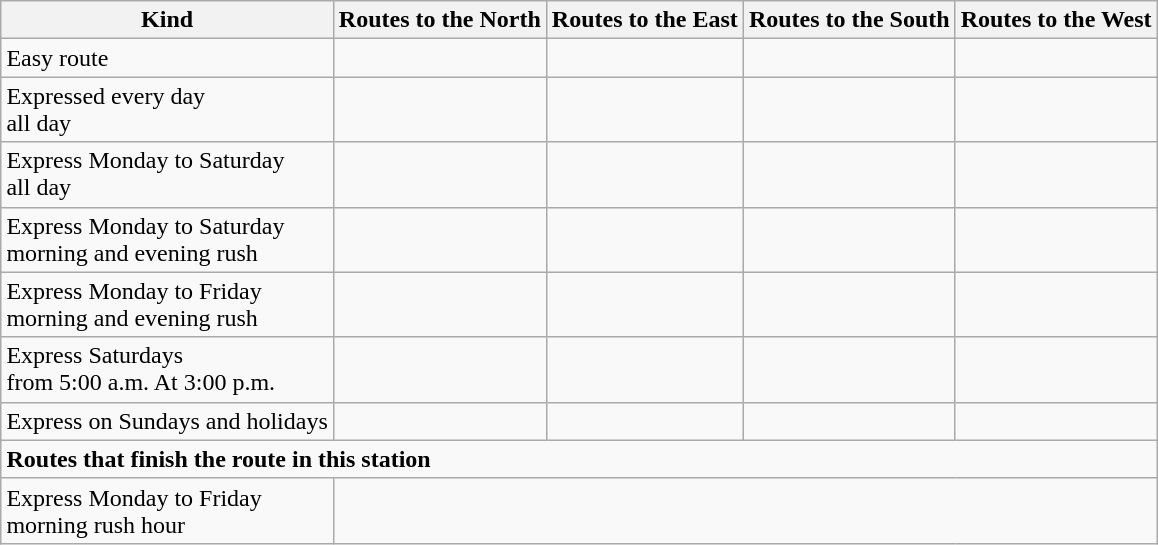<table class="wikitable" style="margin-left: auto; margin-right: auto; border: none;">
<tr>
<th>Kind</th>
<th>Routes to the North</th>
<th>Routes to the East</th>
<th>Routes to the South</th>
<th>Routes to the West</th>
</tr>
<tr>
<td>Easy route</td>
<td> </td>
<td></td>
<td> </td>
<td></td>
</tr>
<tr>
<td>Expressed every day <br> all day</td>
<td></td>
<td></td>
<td></td>
<td></td>
</tr>
<tr>
<td>Express Monday to Saturday <br> all day</td>
<td></td>
<td></td>
<td></td>
<td></td>
</tr>
<tr>
<td>Express Monday to Saturday <br> morning and evening rush</td>
<td></td>
<td></td>
<td></td>
<td> </td>
</tr>
<tr>
<td>Express Monday to Friday <br> morning and evening rush</td>
<td></td>
<td></td>
<td></td>
<td></td>
</tr>
<tr>
<td>Express Saturdays <br> from 5:00 a.m. At 3:00 p.m.</td>
<td></td>
<td></td>
<td></td>
<td></td>
</tr>
<tr>
<td>Express on Sundays and holidays</td>
<td></td>
<td></td>
<td></td>
<td></td>
</tr>
<tr>
<td colspan="7"><strong>Routes that finish the route in this station</strong></td>
</tr>
<tr>
<td>Express Monday to Friday <br> morning rush hour</td>
<td colspan="6"></td>
</tr>
</table>
